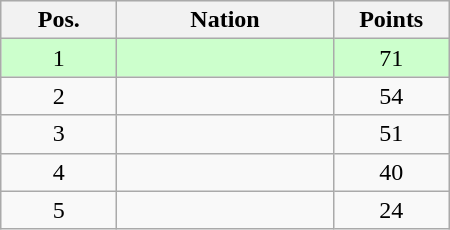<table class="wikitable gauche" cellspacing="1" style="width:300px;">
<tr style="background:#efefef; text-align:center;">
<th style="width:70px;">Pos.</th>
<th>Nation</th>
<th style="width:70px;">Points</th>
</tr>
<tr style="vertical-align:top; text-align:center; background:#ccffcc;">
<td>1</td>
<td style="text-align:left;"></td>
<td>71</td>
</tr>
<tr style="vertical-align:top; text-align:center;">
<td>2</td>
<td style="text-align:left;"></td>
<td>54</td>
</tr>
<tr style="vertical-align:top; text-align:center;">
<td>3</td>
<td style="text-align:left;"></td>
<td>51</td>
</tr>
<tr style="vertical-align:top; text-align:center;">
<td>4</td>
<td style="text-align:left;"></td>
<td>40</td>
</tr>
<tr style="vertical-align:top; text-align:center;">
<td>5</td>
<td style="text-align:left;"></td>
<td>24</td>
</tr>
</table>
